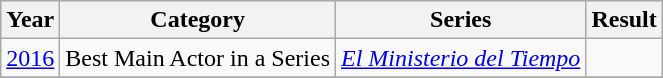<table class="wikitable" border="1">
<tr bgcolor="#CCCCCC">
<th><strong>Year</strong></th>
<th><strong>Category</strong></th>
<th><strong>Series</strong></th>
<th><strong>Result</strong></th>
</tr>
<tr>
<td><a href='#'>2016</a></td>
<td>Best Main Actor in a Series</td>
<td><em><a href='#'>El Ministerio del Tiempo</a></em></td>
<td></td>
</tr>
<tr>
</tr>
</table>
